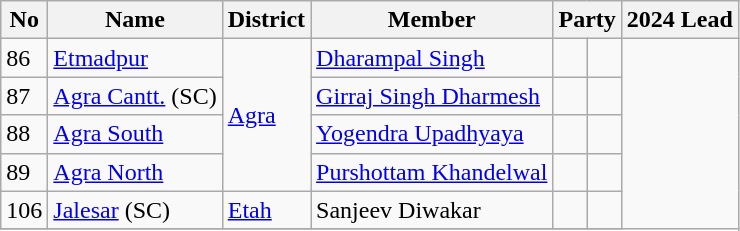<table class="wikitable">
<tr>
<th>No</th>
<th>Name</th>
<th>District</th>
<th>Member</th>
<th colspan="2">Party</th>
<th colspan="2">2024 Lead</th>
</tr>
<tr>
<td>86</td>
<td><a href='#'>Etmadpur</a></td>
<td rowspan="4"><a href='#'>Agra</a></td>
<td><a href='#'>Dharampal Singh</a></td>
<td></td>
<td></td>
</tr>
<tr>
<td>87</td>
<td><a href='#'>Agra Cantt.</a> (SC)</td>
<td><a href='#'>Girraj Singh Dharmesh</a></td>
<td></td>
<td></td>
</tr>
<tr>
<td>88</td>
<td><a href='#'>Agra South</a></td>
<td><a href='#'>Yogendra Upadhyaya</a></td>
<td></td>
<td></td>
</tr>
<tr>
<td>89</td>
<td><a href='#'>Agra North</a></td>
<td><a href='#'>Purshottam Khandelwal</a></td>
<td></td>
<td></td>
</tr>
<tr>
<td>106</td>
<td><a href='#'>Jalesar</a> (SC)</td>
<td><a href='#'>Etah</a></td>
<td>Sanjeev Diwakar</td>
<td></td>
<td></td>
</tr>
<tr>
</tr>
</table>
